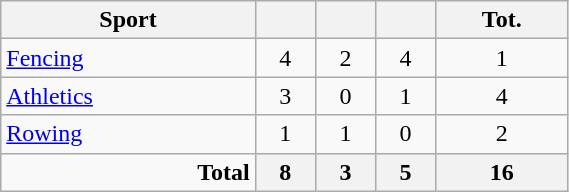<table class="wikitable" width=30% style="font-size:100%; text-align:center;">
<tr>
<th>Sport</th>
<th></th>
<th></th>
<th></th>
<th>Tot.</th>
</tr>
<tr>
<td align=left> <a href='#'>Fencing</a></td>
<td>4</td>
<td>2</td>
<td>4</td>
<td>1</td>
</tr>
<tr>
<td align=left> <a href='#'>Athletics</a></td>
<td>3</td>
<td>0</td>
<td>1</td>
<td>4</td>
</tr>
<tr>
<td align=left> <a href='#'>Rowing</a></td>
<td>1</td>
<td>1</td>
<td>0</td>
<td>2</td>
</tr>
<tr>
<td align=right><strong>Total</strong></td>
<th>8</th>
<th>3</th>
<th>5</th>
<th>16</th>
</tr>
</table>
